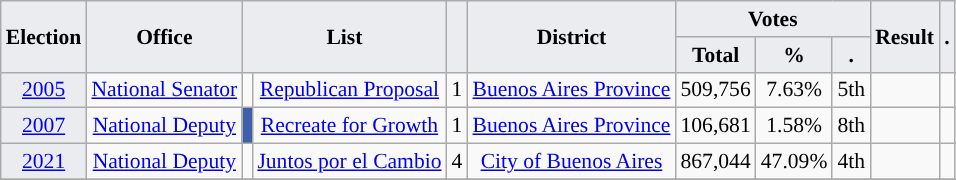<table class="wikitable" style="font-size:90%; text-align:center;">
<tr>
<th style="background-color:#EAECF0;" rowspan=2>Election</th>
<th style="background-color:#EAECF0;" rowspan=2>Office</th>
<th style="background-color:#EAECF0;" colspan=2 rowspan=2>List</th>
<th style="background-color:#EAECF0;" rowspan=2></th>
<th style="background-color:#EAECF0;" rowspan=2>District</th>
<th style="background-color:#EAECF0;" colspan=3>Votes</th>
<th style="background-color:#EAECF0;" rowspan=2>Result</th>
<th style="background-color:#EAECF0;" rowspan=2>.</th>
</tr>
<tr>
<th style="background-color:#EAECF0;">Total</th>
<th style="background-color:#EAECF0;">%</th>
<th style="background-color:#EAECF0;">.</th>
</tr>
<tr>
<td style="background-color:#EAECF0;"><a href='#'>2005</a></td>
<td><a href='#'>National Senator</a></td>
<td style="background-color:"></td>
<td><a href='#'>Republican Proposal</a></td>
<td>1</td>
<td><a href='#'>Buenos Aires Province</a></td>
<td>509,756</td>
<td>7.63%</td>
<td>5th</td>
<td></td>
<td></td>
</tr>
<tr>
<td style="background-color:#EAECF0;"><a href='#'>2007</a></td>
<td><a href='#'>National Deputy</a></td>
<td style="background-color:#3E5FA9;"></td>
<td><a href='#'>Recreate for Growth</a></td>
<td>1</td>
<td><a href='#'>Buenos Aires Province</a></td>
<td>106,681</td>
<td>1.58%</td>
<td>8th</td>
<td></td>
<td></td>
</tr>
<tr>
<td style="background-color:#EAECF0;"><a href='#'>2021</a></td>
<td><a href='#'>National Deputy</a></td>
<td style="background-color:"></td>
<td><a href='#'>Juntos por el Cambio</a></td>
<td>4</td>
<td><a href='#'>City of Buenos Aires</a></td>
<td>867,044</td>
<td>47.09%</td>
<td>4th</td>
<td></td>
<td></td>
</tr>
<tr>
</tr>
</table>
